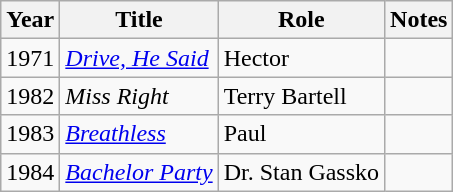<table class="wikitable">
<tr>
<th>Year</th>
<th>Title</th>
<th>Role</th>
<th>Notes</th>
</tr>
<tr>
<td>1971</td>
<td><em><a href='#'>Drive, He Said</a></em></td>
<td>Hector</td>
<td></td>
</tr>
<tr>
<td>1982</td>
<td><em>Miss Right</em></td>
<td>Terry Bartell</td>
<td></td>
</tr>
<tr>
<td>1983</td>
<td><em><a href='#'>Breathless</a></em></td>
<td>Paul</td>
<td></td>
</tr>
<tr>
<td>1984</td>
<td><em><a href='#'>Bachelor Party</a></em></td>
<td>Dr. Stan Gassko</td>
<td></td>
</tr>
</table>
